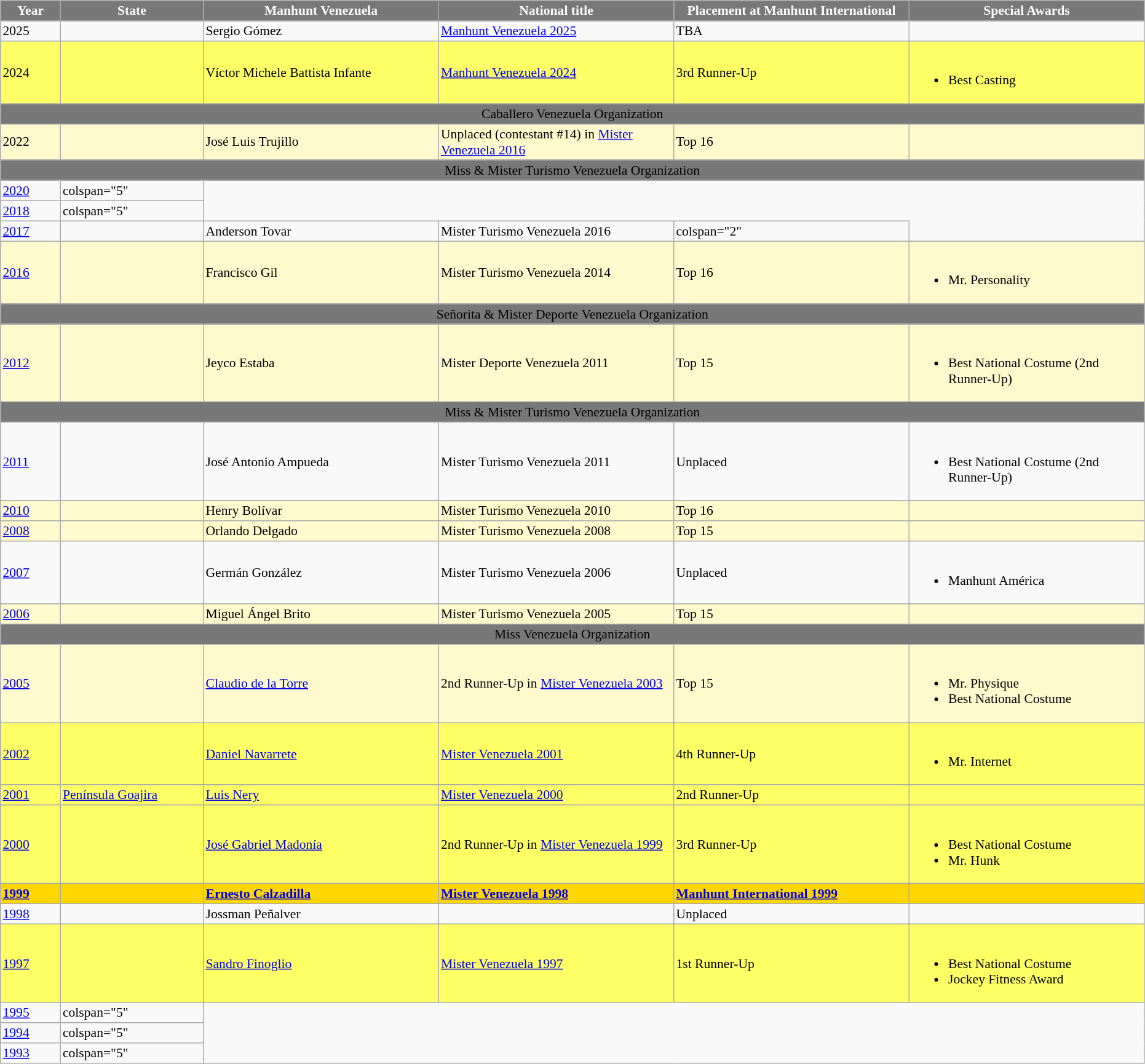<table class="sortable" border="5" cellpadding="2" cellspacing="0" align=" 0 1em 0 0" style="background: #f9f9f9; border: 1px #aaa solid; border-collapse: collapse; font-size: 90%">
<tr>
<th width="60" style="background-color:#787878;color:#FFFFFF;">Year</th>
<th width="150" style="background-color:#787878;color:#FFFFFF;">State</th>
<th width="250" style="background-color:#787878;color:#FFFFFF;"><strong>Manhunt</strong> Venezuela</th>
<th width="250" style="background-color:#787878;color:#FFFFFF;">National title</th>
<th width="250" style="background-color:#787878;color:#FFFFFF;">Placement at <strong>Manhunt International</strong></th>
<th width="250" style="background-color:#787878;color:#FFFFFF;">Special Awards</th>
</tr>
<tr>
<td>2025</td>
<td></td>
<td>Sergio Gómez</td>
<td><a href='#'>Manhunt Venezuela 2025</a></td>
<td>TBA</td>
<td></td>
</tr>
<tr bgcolor="#FFFF66">
<td>2024</td>
<td></td>
<td>Víctor Michele Battista Infante</td>
<td><a href='#'>Manhunt Venezuela 2024</a></td>
<td>3rd Runner-Up</td>
<td><br><ul><li>Best Casting</li></ul></td>
</tr>
<tr bgcolor="#787878" align="center">
<td colspan="6"><span>Caballero Venezuela Organization</span></td>
</tr>
<tr bgcolor="#FFFACD">
<td>2022</td>
<td></td>
<td>José Luis Trujillo</td>
<td>Unplaced (contestant #14) in <a href='#'>Mister Venezuela 2016</a></td>
<td>Top 16</td>
<td></td>
</tr>
<tr bgcolor="#787878" align="center">
<td colspan="6"><span>Miss & Mister Turismo Venezuela Organization</span></td>
</tr>
<tr>
<td><a href='#'>2020</a></td>
<td>colspan="5" </td>
</tr>
<tr>
<td><a href='#'>2018</a></td>
<td>colspan="5" </td>
</tr>
<tr>
<td><a href='#'>2017</a></td>
<td></td>
<td>Anderson Tovar</td>
<td>Mister Turismo Venezuela 2016</td>
<td>colspan="2" </td>
</tr>
<tr bgcolor="#FFFACD">
<td><a href='#'>2016</a></td>
<td></td>
<td>Francisco Gil</td>
<td>Mister Turismo Venezuela 2014</td>
<td>Top 16</td>
<td><br><ul><li>Mr. Personality</li></ul></td>
</tr>
<tr bgcolor="#787878" align="center">
<td colspan="6"><span>Señorita & Mister Deporte Venezuela Organization</span></td>
</tr>
<tr bgcolor="#FFFACD">
<td><a href='#'>2012</a></td>
<td></td>
<td>Jeyco Estaba</td>
<td>Mister Deporte Venezuela 2011</td>
<td>Top 15</td>
<td><br><ul><li>Best National Costume (2nd Runner-Up)</li></ul></td>
</tr>
<tr bgcolor="#787878" align="center">
<td colspan="6"><span>Miss & Mister Turismo Venezuela Organization</span></td>
</tr>
<tr>
<td><a href='#'>2011</a></td>
<td></td>
<td>José Antonio Ampueda</td>
<td>Mister Turismo Venezuela 2011</td>
<td>Unplaced</td>
<td><br><ul><li>Best National Costume (2nd Runner-Up)</li></ul></td>
</tr>
<tr bgcolor="#FFFACD">
<td><a href='#'>2010</a></td>
<td></td>
<td>Henry Bolívar</td>
<td>Mister Turismo Venezuela 2010</td>
<td>Top 16</td>
<td></td>
</tr>
<tr bgcolor="#FFFACD">
<td><a href='#'>2008</a></td>
<td></td>
<td>Orlando Delgado</td>
<td>Mister Turismo Venezuela 2008</td>
<td>Top 15</td>
<td></td>
</tr>
<tr>
<td><a href='#'>2007</a></td>
<td></td>
<td>Germán González</td>
<td>Mister Turismo Venezuela 2006</td>
<td>Unplaced</td>
<td><br><ul><li>Manhunt América</li></ul></td>
</tr>
<tr bgcolor="#FFFACD">
<td><a href='#'>2006</a></td>
<td></td>
<td>Miguel Ángel Brito</td>
<td>Mister Turismo Venezuela 2005</td>
<td>Top 15</td>
<td></td>
</tr>
<tr bgcolor="#787878" align="center">
<td colspan="6"><span>Miss Venezuela Organization</span></td>
</tr>
<tr style="background-color:#FFFACD;">
<td><a href='#'>2005</a></td>
<td></td>
<td><a href='#'>Claudio de la Torre</a></td>
<td>2nd Runner-Up in <a href='#'>Mister Venezuela 2003</a></td>
<td>Top 15</td>
<td><br><ul><li>Mr. Physique</li><li>Best National Costume</li></ul></td>
</tr>
<tr bgcolor="#FFFF66">
<td><a href='#'>2002</a></td>
<td></td>
<td><a href='#'>Daniel Navarrete</a></td>
<td><a href='#'>Mister Venezuela 2001</a></td>
<td>4th Runner-Up</td>
<td><br><ul><li>Mr. Internet</li></ul></td>
</tr>
<tr bgcolor="#FFFF66">
<td><a href='#'>2001</a></td>
<td> <a href='#'>Península Goajira</a></td>
<td><a href='#'>Luis Nery</a></td>
<td><a href='#'>Mister Venezuela 2000</a></td>
<td>2nd Runner-Up</td>
<td></td>
</tr>
<tr bgcolor="#FFFF66">
<td><a href='#'>2000</a></td>
<td></td>
<td><a href='#'>José Gabriel Madonía</a></td>
<td>2nd Runner-Up in <a href='#'>Mister Venezuela 1999</a></td>
<td>3rd Runner-Up</td>
<td><br><ul><li>Best National Costume</li><li>Mr. Hunk</li></ul></td>
</tr>
<tr style="background-color:gold; font-weight: bold ">
<td><a href='#'>1999</a></td>
<td></td>
<td><a href='#'>Ernesto Calzadilla</a></td>
<td><a href='#'>Mister Venezuela 1998</a></td>
<td><a href='#'>Manhunt International 1999</a></td>
<td></td>
</tr>
<tr>
<td><a href='#'>1998</a></td>
<td></td>
<td>Jossman Peñalver</td>
<td></td>
<td>Unplaced</td>
<td></td>
</tr>
<tr bgcolor="#FFFF66">
<td><a href='#'>1997</a></td>
<td></td>
<td><a href='#'>Sandro Finoglio</a></td>
<td><a href='#'>Mister Venezuela 1997</a></td>
<td>1st Runner-Up</td>
<td><br><ul><li>Best National Costume</li><li>Jockey Fitness Award</li></ul></td>
</tr>
<tr>
<td><a href='#'>1995</a></td>
<td>colspan="5" </td>
</tr>
<tr>
<td><a href='#'>1994</a></td>
<td>colspan="5" </td>
</tr>
<tr>
<td><a href='#'>1993</a></td>
<td>colspan="5" </td>
</tr>
</table>
